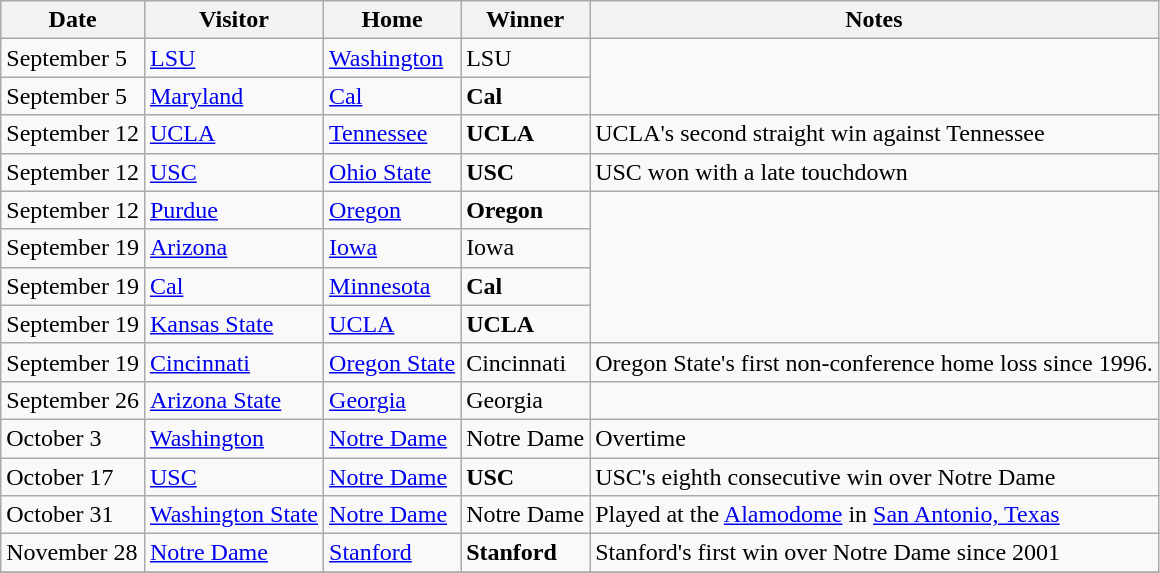<table class="wikitable">
<tr>
<th>Date</th>
<th>Visitor</th>
<th>Home</th>
<th>Winner</th>
<th>Notes</th>
</tr>
<tr>
<td>September 5</td>
<td><a href='#'>LSU</a></td>
<td><a href='#'>Washington</a></td>
<td>LSU</td>
</tr>
<tr>
<td>September 5</td>
<td><a href='#'>Maryland</a></td>
<td><a href='#'>Cal</a></td>
<td><strong>Cal</strong></td>
</tr>
<tr>
<td>September 12</td>
<td><a href='#'>UCLA</a></td>
<td><a href='#'>Tennessee</a></td>
<td><strong>UCLA</strong></td>
<td>UCLA's second straight win against Tennessee</td>
</tr>
<tr>
<td>September 12</td>
<td><a href='#'>USC</a></td>
<td><a href='#'>Ohio State</a></td>
<td><strong>USC</strong></td>
<td>USC won with a late touchdown</td>
</tr>
<tr>
<td>September 12</td>
<td><a href='#'>Purdue</a></td>
<td><a href='#'>Oregon</a></td>
<td><strong>Oregon</strong></td>
</tr>
<tr>
<td>September 19</td>
<td><a href='#'>Arizona</a></td>
<td><a href='#'>Iowa</a></td>
<td>Iowa</td>
</tr>
<tr>
<td>September 19</td>
<td><a href='#'>Cal</a></td>
<td><a href='#'>Minnesota</a></td>
<td><strong>Cal</strong></td>
</tr>
<tr>
<td>September 19</td>
<td><a href='#'>Kansas State</a></td>
<td><a href='#'>UCLA</a></td>
<td><strong>UCLA</strong></td>
</tr>
<tr>
<td>September 19</td>
<td><a href='#'>Cincinnati</a></td>
<td><a href='#'>Oregon State</a></td>
<td>Cincinnati</td>
<td>Oregon State's first non-conference home loss since 1996.</td>
</tr>
<tr>
<td>September 26</td>
<td><a href='#'>Arizona State</a></td>
<td><a href='#'>Georgia</a></td>
<td>Georgia</td>
</tr>
<tr>
<td>October 3</td>
<td><a href='#'>Washington</a></td>
<td><a href='#'>Notre Dame</a></td>
<td>Notre Dame</td>
<td>Overtime</td>
</tr>
<tr>
<td>October 17</td>
<td><a href='#'>USC</a></td>
<td><a href='#'>Notre Dame</a></td>
<td><strong>USC</strong></td>
<td>USC's eighth consecutive win over Notre Dame</td>
</tr>
<tr>
<td>October 31</td>
<td><a href='#'>Washington State</a></td>
<td><a href='#'>Notre Dame</a></td>
<td>Notre Dame</td>
<td>Played at the <a href='#'>Alamodome</a> in <a href='#'>San Antonio, Texas</a></td>
</tr>
<tr>
<td>November 28</td>
<td><a href='#'>Notre Dame</a></td>
<td><a href='#'>Stanford</a></td>
<td><strong>Stanford</strong></td>
<td>Stanford's first win over Notre Dame since 2001</td>
</tr>
<tr>
</tr>
</table>
